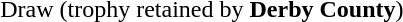<table width="100%">
<tr>
<td align="right">Draw (trophy retained by <strong>Derby County</strong>)</td>
</tr>
</table>
